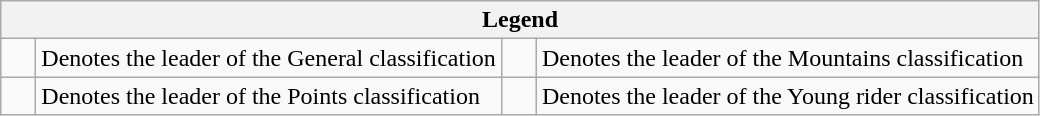<table class="wikitable">
<tr>
<th colspan=4>Legend</th>
</tr>
<tr>
<td>    </td>
<td>Denotes the leader of the General classification</td>
<td>    </td>
<td>Denotes the leader of the Mountains classification</td>
</tr>
<tr>
<td>    </td>
<td>Denotes the leader of the Points classification</td>
<td>    </td>
<td>Denotes the leader of the Young rider classification</td>
</tr>
</table>
